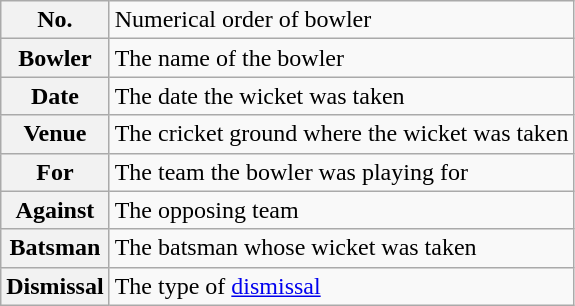<table class="wikitable plainrowheaders">
<tr>
<th scope=row>No.</th>
<td>Numerical order of bowler</td>
</tr>
<tr>
<th scope=row>Bowler</th>
<td>The name of the bowler</td>
</tr>
<tr>
<th scope=row>Date</th>
<td>The date the wicket was taken</td>
</tr>
<tr>
<th scope=row>Venue</th>
<td>The cricket ground where the wicket was taken</td>
</tr>
<tr>
<th scope=row>For</th>
<td>The team the bowler was playing for</td>
</tr>
<tr>
<th scope=row>Against</th>
<td>The opposing team</td>
</tr>
<tr>
<th scope=row>Batsman</th>
<td>The batsman whose wicket was taken</td>
</tr>
<tr>
<th scope=row>Dismissal</th>
<td>The type of <a href='#'>dismissal</a></td>
</tr>
</table>
